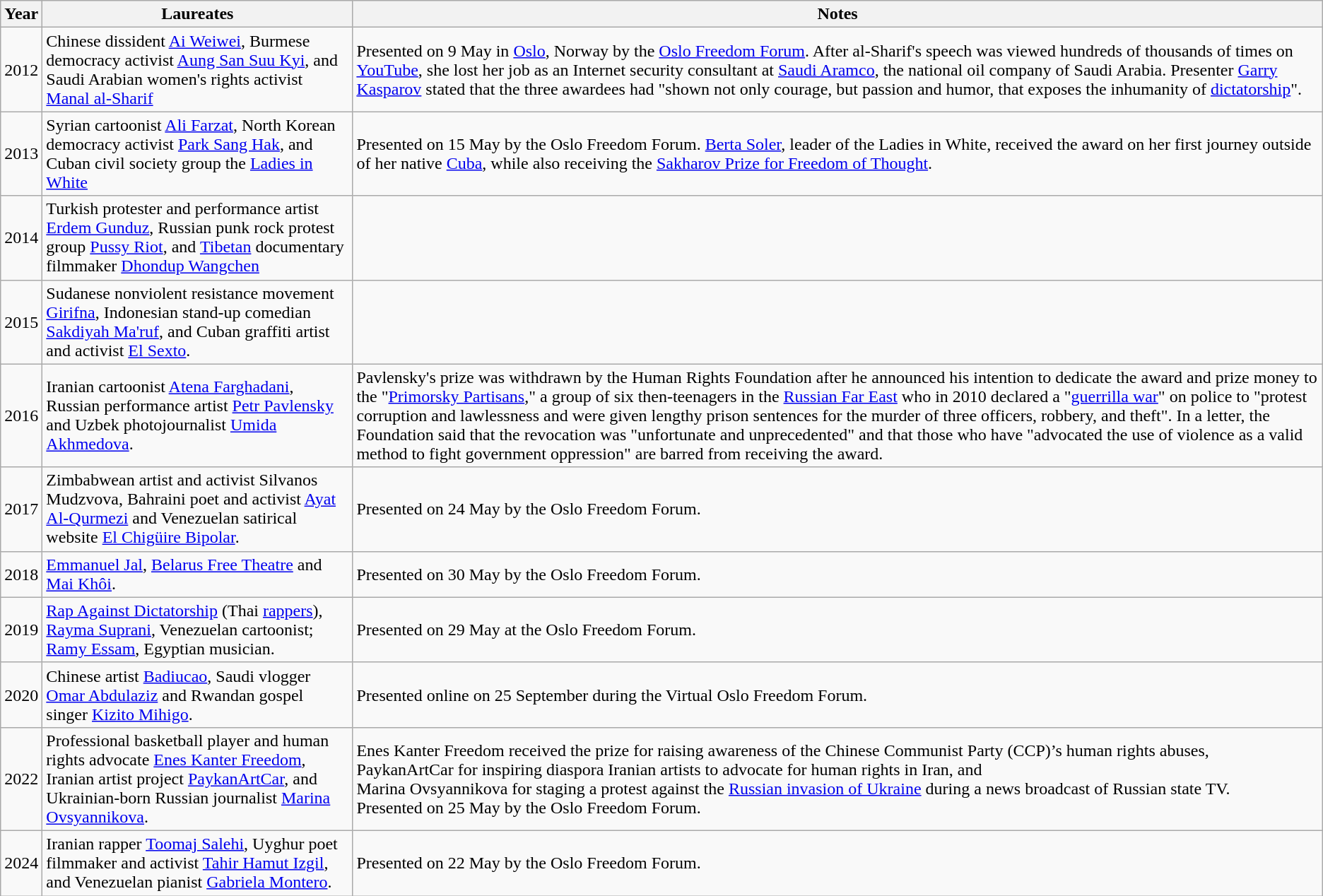<table class="wikitable" border="1">
<tr>
<th>Year</th>
<th>Laureates</th>
<th>Notes</th>
</tr>
<tr>
<td>2012</td>
<td>Chinese dissident <a href='#'>Ai Weiwei</a>, Burmese democracy activist <a href='#'>Aung San Suu Kyi</a>, and Saudi Arabian women's rights activist <a href='#'>Manal al-Sharif</a></td>
<td>Presented on 9 May in <a href='#'>Oslo</a>, Norway by the <a href='#'>Oslo Freedom Forum</a>. After al-Sharif's speech was viewed hundreds of thousands of times on <a href='#'>YouTube</a>, she lost her job as an Internet security consultant at <a href='#'>Saudi Aramco</a>, the national oil company of Saudi Arabia. Presenter <a href='#'>Garry Kasparov</a> stated that the three awardees had "shown not only courage, but passion and humor, that exposes the inhumanity of <a href='#'>dictatorship</a>".</td>
</tr>
<tr>
<td>2013</td>
<td>Syrian cartoonist <a href='#'>Ali Farzat</a>, North Korean democracy activist <a href='#'>Park Sang Hak</a>, and Cuban civil society group the <a href='#'>Ladies in White</a></td>
<td>Presented on 15 May by the Oslo Freedom Forum. <a href='#'>Berta Soler</a>, leader of the Ladies in White, received the award on her first journey outside of her native <a href='#'>Cuba</a>, while also receiving the <a href='#'>Sakharov Prize for Freedom of Thought</a>.</td>
</tr>
<tr>
<td>2014</td>
<td>Turkish protester and performance artist <a href='#'>Erdem Gunduz</a>, Russian punk rock protest group <a href='#'>Pussy Riot</a>, and <a href='#'>Tibetan</a> documentary filmmaker <a href='#'>Dhondup Wangchen</a></td>
<td></td>
</tr>
<tr>
<td>2015</td>
<td>Sudanese nonviolent resistance movement <a href='#'>Girifna</a>, Indonesian stand-up comedian <a href='#'>Sakdiyah Ma'ruf</a>, and Cuban graffiti artist and activist <a href='#'>El Sexto</a>.</td>
<td></td>
</tr>
<tr>
<td>2016</td>
<td>Iranian cartoonist <a href='#'>Atena Farghadani</a>, Russian performance artist <a href='#'>Petr Pavlensky</a> and Uzbek photojournalist <a href='#'>Umida Akhmedova</a>.</td>
<td>Pavlensky's prize was withdrawn by the Human Rights Foundation after he announced his intention to dedicate the award and prize money to the "<a href='#'>Primorsky Partisans</a>," a group of six then-teenagers in the <a href='#'>Russian Far East</a> who in 2010 declared a "<a href='#'>guerrilla war</a>" on police to "protest corruption and lawlessness and were given lengthy prison sentences for the murder of three officers, robbery, and theft". In a letter, the Foundation said that the revocation was "unfortunate and unprecedented" and that those who have "advocated the use of violence as a valid method to fight government oppression" are barred from receiving the award.</td>
</tr>
<tr>
<td>2017</td>
<td>Zimbabwean artist and activist Silvanos Mudzvova, Bahraini poet and activist <a href='#'>Ayat Al-Qurmezi</a> and Venezuelan satirical website <a href='#'>El Chigüire Bipolar</a>.</td>
<td>Presented on 24 May by the Oslo Freedom Forum.</td>
</tr>
<tr>
<td>2018</td>
<td><a href='#'>Emmanuel Jal</a>, <a href='#'>Belarus Free Theatre</a> and <a href='#'>Mai Khôi</a>.</td>
<td>Presented on 30 May by the Oslo Freedom Forum.</td>
</tr>
<tr>
<td>2019</td>
<td><a href='#'>Rap Against Dictatorship</a> (Thai <a href='#'>rappers</a>), <a href='#'>Rayma Suprani</a>, Venezuelan cartoonist; <a href='#'>Ramy Essam</a>, Egyptian musician.</td>
<td>Presented on 29 May at the Oslo Freedom Forum.</td>
</tr>
<tr>
<td>2020</td>
<td>Chinese artist <a href='#'>Badiucao</a>, Saudi vlogger <a href='#'>Omar Abdulaziz</a> and Rwandan gospel singer <a href='#'>Kizito Mihigo</a>.</td>
<td>Presented online on 25 September during the Virtual Oslo Freedom Forum.</td>
</tr>
<tr of>
<td>2022</td>
<td>Professional basketball player and human rights advocate <a href='#'>Enes Kanter Freedom</a>,<br>Iranian artist project <a href='#'>PaykanArtCar</a>, and<br>Ukrainian-born Russian journalist <a href='#'>Marina Ovsyannikova</a>.</td>
<td>Enes Kanter Freedom received the prize for raising awareness of the Chinese Communist Party (CCP)’s human rights abuses,<br>PaykanArtCar for inspiring diaspora Iranian artists to advocate for human rights in Iran, and<br>Marina Ovsyannikova for staging a protest against the <a href='#'>Russian invasion of Ukraine</a> during a news broadcast of Russian state TV.<br> Presented on 25 May by the Oslo Freedom Forum.</td>
</tr>
<tr>
<td>2024</td>
<td>Iranian rapper <a href='#'>Toomaj Salehi</a>, Uyghur poet filmmaker and activist <a href='#'>Tahir Hamut Izgil</a>, and Venezuelan pianist <a href='#'>Gabriela Montero</a>.</td>
<td>Presented on 22 May by the Oslo Freedom Forum.</td>
</tr>
</table>
